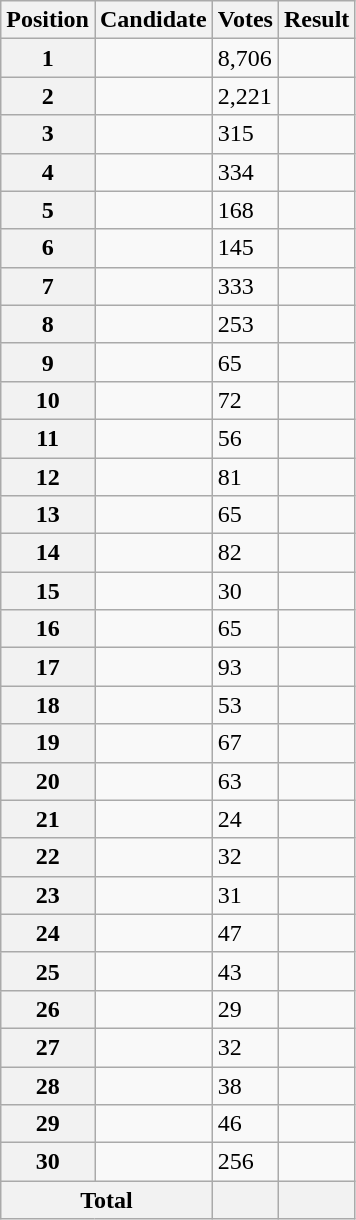<table class="wikitable sortable col3right">
<tr>
<th scope="col">Position</th>
<th scope="col">Candidate</th>
<th scope="col">Votes</th>
<th scope="col">Result</th>
</tr>
<tr>
<th scope="row">1</th>
<td></td>
<td>8,706</td>
<td></td>
</tr>
<tr>
<th scope="row">2</th>
<td></td>
<td>2,221</td>
<td></td>
</tr>
<tr>
<th scope="row">3</th>
<td></td>
<td>315</td>
<td></td>
</tr>
<tr>
<th scope="row">4</th>
<td></td>
<td>334</td>
<td></td>
</tr>
<tr>
<th scope="row">5</th>
<td></td>
<td>168</td>
<td></td>
</tr>
<tr>
<th scope="row">6</th>
<td></td>
<td>145</td>
<td></td>
</tr>
<tr>
<th scope="row">7</th>
<td></td>
<td>333</td>
<td></td>
</tr>
<tr>
<th scope="row">8</th>
<td></td>
<td>253</td>
<td></td>
</tr>
<tr>
<th scope="row">9</th>
<td></td>
<td>65</td>
<td></td>
</tr>
<tr>
<th scope="row">10</th>
<td></td>
<td>72</td>
<td></td>
</tr>
<tr>
<th scope="row">11</th>
<td></td>
<td>56</td>
<td></td>
</tr>
<tr>
<th scope="row">12</th>
<td></td>
<td>81</td>
<td></td>
</tr>
<tr>
<th scope="row">13</th>
<td></td>
<td>65</td>
<td></td>
</tr>
<tr>
<th scope="row">14</th>
<td></td>
<td>82</td>
<td></td>
</tr>
<tr>
<th scope="row">15</th>
<td></td>
<td>30</td>
<td></td>
</tr>
<tr>
<th scope="row">16</th>
<td></td>
<td>65</td>
<td></td>
</tr>
<tr>
<th scope="row">17</th>
<td></td>
<td>93</td>
<td></td>
</tr>
<tr>
<th scope="row">18</th>
<td></td>
<td>53</td>
<td></td>
</tr>
<tr>
<th scope="row">19</th>
<td></td>
<td>67</td>
<td></td>
</tr>
<tr>
<th scope="row">20</th>
<td></td>
<td>63</td>
<td></td>
</tr>
<tr>
<th scope="row">21</th>
<td></td>
<td>24</td>
<td></td>
</tr>
<tr>
<th scope="row">22</th>
<td></td>
<td>32</td>
<td></td>
</tr>
<tr>
<th scope="row">23</th>
<td></td>
<td>31</td>
<td></td>
</tr>
<tr>
<th scope="row">24</th>
<td></td>
<td>47</td>
<td></td>
</tr>
<tr>
<th scope="row">25</th>
<td></td>
<td>43</td>
<td></td>
</tr>
<tr>
<th scope="row">26</th>
<td></td>
<td>29</td>
<td></td>
</tr>
<tr>
<th scope="row">27</th>
<td></td>
<td>32</td>
<td></td>
</tr>
<tr>
<th scope="row">28</th>
<td></td>
<td>38</td>
<td></td>
</tr>
<tr>
<th scope="row">29</th>
<td></td>
<td>46</td>
<td></td>
</tr>
<tr>
<th scope="row">30</th>
<td></td>
<td>256</td>
<td></td>
</tr>
<tr class="sortbottom">
<th scope="row" colspan="2">Total</th>
<th></th>
<th></th>
</tr>
</table>
